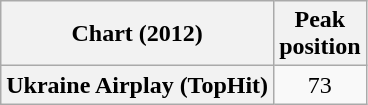<table class="wikitable plainrowheaders" style="text-align:center">
<tr>
<th scope="col">Chart (2012)</th>
<th scope="col">Peak<br>position</th>
</tr>
<tr>
<th scope="row">Ukraine Airplay (TopHit)</th>
<td>73</td>
</tr>
</table>
